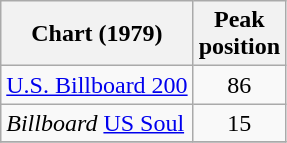<table class="wikitable">
<tr>
<th>Chart (1979)</th>
<th>Peak<br>position</th>
</tr>
<tr>
<td><a href='#'>U.S. Billboard 200</a></td>
<td align=center>86</td>
</tr>
<tr>
<td><em>Billboard</em> <a href='#'>US Soul</a></td>
<td align=center>15</td>
</tr>
<tr>
</tr>
</table>
